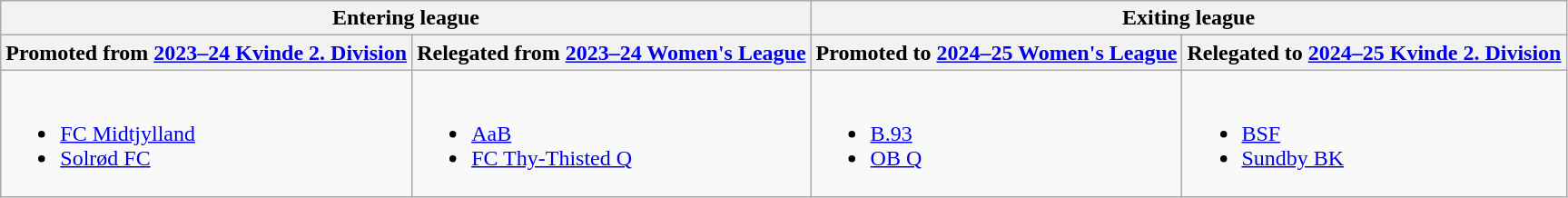<table class="wikitable">
<tr>
<th colspan="2">Entering league</th>
<th colspan="2">Exiting league</th>
</tr>
<tr>
<th>Promoted from <a href='#'>2023–24 Kvinde 2. Division</a></th>
<th>Relegated from <a href='#'>2023–24 Women's League</a></th>
<th>Promoted to <a href='#'>2024–25 Women's League</a></th>
<th>Relegated to <a href='#'>2024–25 Kvinde 2. Division</a></th>
</tr>
<tr style="vertical-align:top;">
<td><br><ul><li><a href='#'>FC Midtjylland</a></li><li><a href='#'>Solrød FC</a></li></ul></td>
<td><br><ul><li><a href='#'>AaB</a></li><li><a href='#'>FC Thy-Thisted Q</a></li></ul></td>
<td><br><ul><li><a href='#'>B.93</a></li><li><a href='#'>OB Q</a></li></ul></td>
<td><br><ul><li><a href='#'>BSF</a></li><li><a href='#'>Sundby BK</a></li></ul></td>
</tr>
</table>
